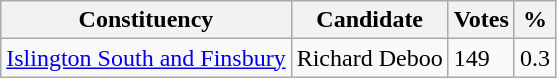<table class="wikitable">
<tr>
<th>Constituency</th>
<th>Candidate</th>
<th>Votes</th>
<th>%</th>
</tr>
<tr>
<td><a href='#'>Islington South and Finsbury</a></td>
<td>Richard Deboo</td>
<td>149</td>
<td>0.3</td>
</tr>
</table>
